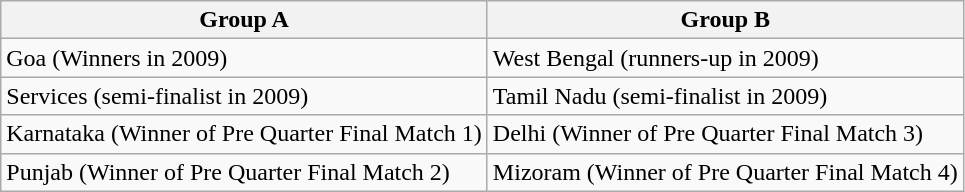<table class="wikitable sortable">
<tr>
<th>Group A</th>
<th>Group B</th>
</tr>
<tr>
<td>Goa (Winners in 2009)</td>
<td>West Bengal (runners-up in 2009)</td>
</tr>
<tr>
<td>Services (semi-finalist in 2009)</td>
<td>Tamil Nadu (semi-finalist in 2009)</td>
</tr>
<tr>
<td>Karnataka (Winner of Pre Quarter Final Match 1)</td>
<td>Delhi (Winner of Pre Quarter Final Match 3)</td>
</tr>
<tr>
<td>Punjab (Winner of Pre Quarter Final Match 2)</td>
<td>Mizoram (Winner of Pre Quarter Final Match 4)</td>
</tr>
</table>
